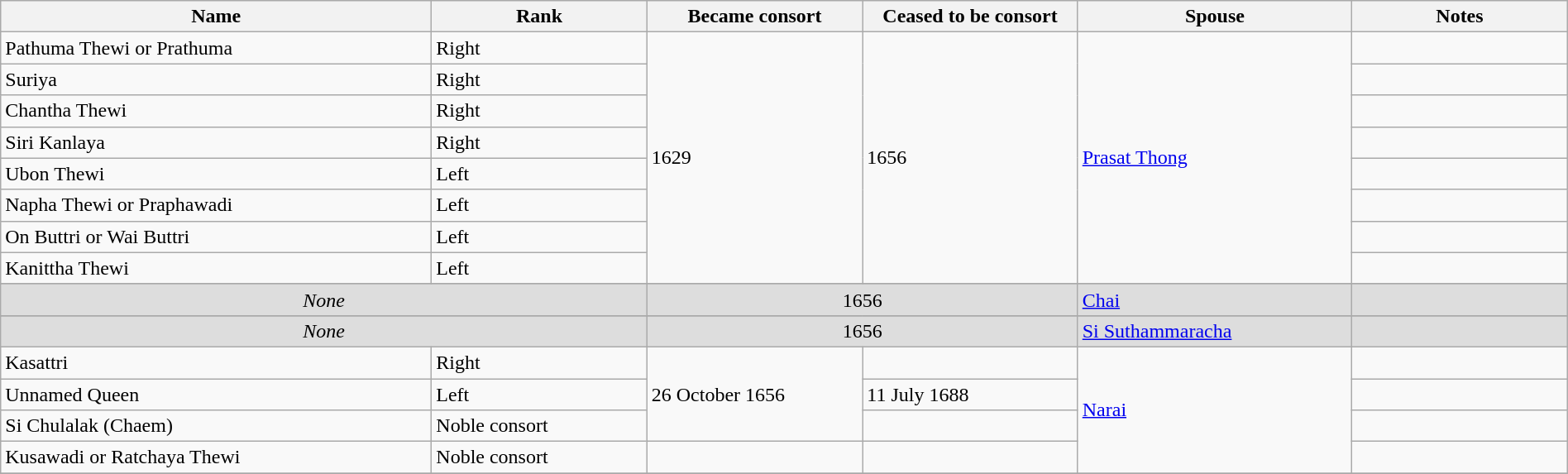<table width=100% class="wikitable">
<tr>
<th width=10%>Name</th>
<th width=5%>Rank</th>
<th width=5%>Became consort</th>
<th width=5%>Ceased to be consort</th>
<th width=5%>Spouse</th>
<th width=5%>Notes</th>
</tr>
<tr>
<td>Pathuma Thewi or Prathuma</td>
<td>Right</td>
<td rowspan="8">1629</td>
<td rowspan="8">1656</td>
<td rowspan="8"><a href='#'>Prasat Thong</a></td>
<td></td>
</tr>
<tr>
<td>Suriya</td>
<td>Right</td>
<td></td>
</tr>
<tr>
<td>Chantha Thewi</td>
<td>Right</td>
<td></td>
</tr>
<tr>
<td>Siri Kanlaya</td>
<td>Right</td>
<td></td>
</tr>
<tr>
<td>Ubon Thewi</td>
<td>Left</td>
<td></td>
</tr>
<tr>
<td>Napha Thewi or Praphawadi</td>
<td>Left</td>
<td></td>
</tr>
<tr>
<td>On Buttri or Wai Buttri</td>
<td>Left</td>
<td></td>
</tr>
<tr>
<td>Kanittha Thewi</td>
<td>Left</td>
<td></td>
</tr>
<tr>
</tr>
<tr valign="top" bgcolor=dddddd>
<td colspan="2" align="center"><em>None</em></td>
<td colspan="2 " style="text-align:center;">1656</td>
<td><a href='#'>Chai</a></td>
<td></td>
</tr>
<tr>
</tr>
<tr valign="top" bgcolor=dddddd>
<td colspan="2" align="center"><em>None</em></td>
<td colspan="2 " style="text-align:center;">1656</td>
<td><a href='#'>Si Suthammaracha</a></td>
<td></td>
</tr>
<tr>
<td>Kasattri</td>
<td>Right</td>
<td rowspan="3">26 October 1656</td>
<td></td>
<td rowspan="4"><a href='#'>Narai</a></td>
<td></td>
</tr>
<tr>
<td>Unnamed Queen</td>
<td>Left</td>
<td>11 July 1688</td>
<td></td>
</tr>
<tr>
<td>Si Chulalak (Chaem)</td>
<td>Noble consort</td>
<td></td>
<td></td>
</tr>
<tr>
<td>Kusawadi or Ratchaya Thewi</td>
<td>Noble consort</td>
<td></td>
<td></td>
<td></td>
</tr>
<tr>
</tr>
</table>
